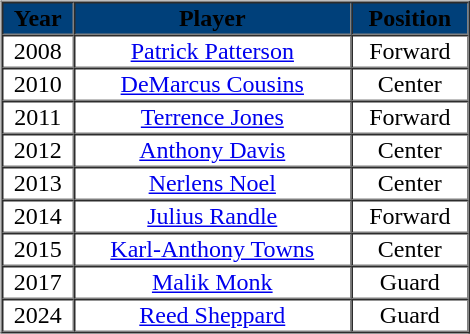<table border="0" style="width:50%;">
<tr>
<td valign="top"><br><table cellpadding="1" border="1" cellspacing="0" style="width:50%;">
<tr>
<th style="background:#00407a;"><span>Year</span></th>
<th style="background:#00407a;"><span>Player</span></th>
<th style="background:#00407a;"><span>Position</span></th>
</tr>
<tr style="text-align:center;">
<td>2008</td>
<td><a href='#'>Patrick Patterson</a></td>
<td>Forward</td>
</tr>
<tr style="text-align:center;">
<td>2010</td>
<td><a href='#'>DeMarcus Cousins</a></td>
<td>Center</td>
</tr>
<tr style="text-align:center;">
<td>2011</td>
<td><a href='#'>Terrence Jones</a></td>
<td>Forward</td>
</tr>
<tr style="text-align:center;">
<td>2012</td>
<td><a href='#'>Anthony Davis</a></td>
<td>Center</td>
</tr>
<tr style="text-align:center;">
<td>2013</td>
<td><a href='#'>Nerlens Noel</a></td>
<td>Center</td>
</tr>
<tr style="text-align:center;">
<td>2014</td>
<td><a href='#'>Julius Randle</a></td>
<td>Forward</td>
</tr>
<tr style="text-align:center;">
<td>2015</td>
<td style="white-space: nowrap;"><a href='#'>Karl-Anthony Towns</a></td>
<td>Center</td>
</tr>
<tr style="text-align:center;">
<td>2017</td>
<td><a href='#'>Malik Monk</a></td>
<td>Guard</td>
</tr>
<tr style="text-align:center;">
<td>2024</td>
<td><a href='#'>Reed Sheppard</a></td>
<td>Guard</td>
</tr>
</table>
</td>
</tr>
</table>
